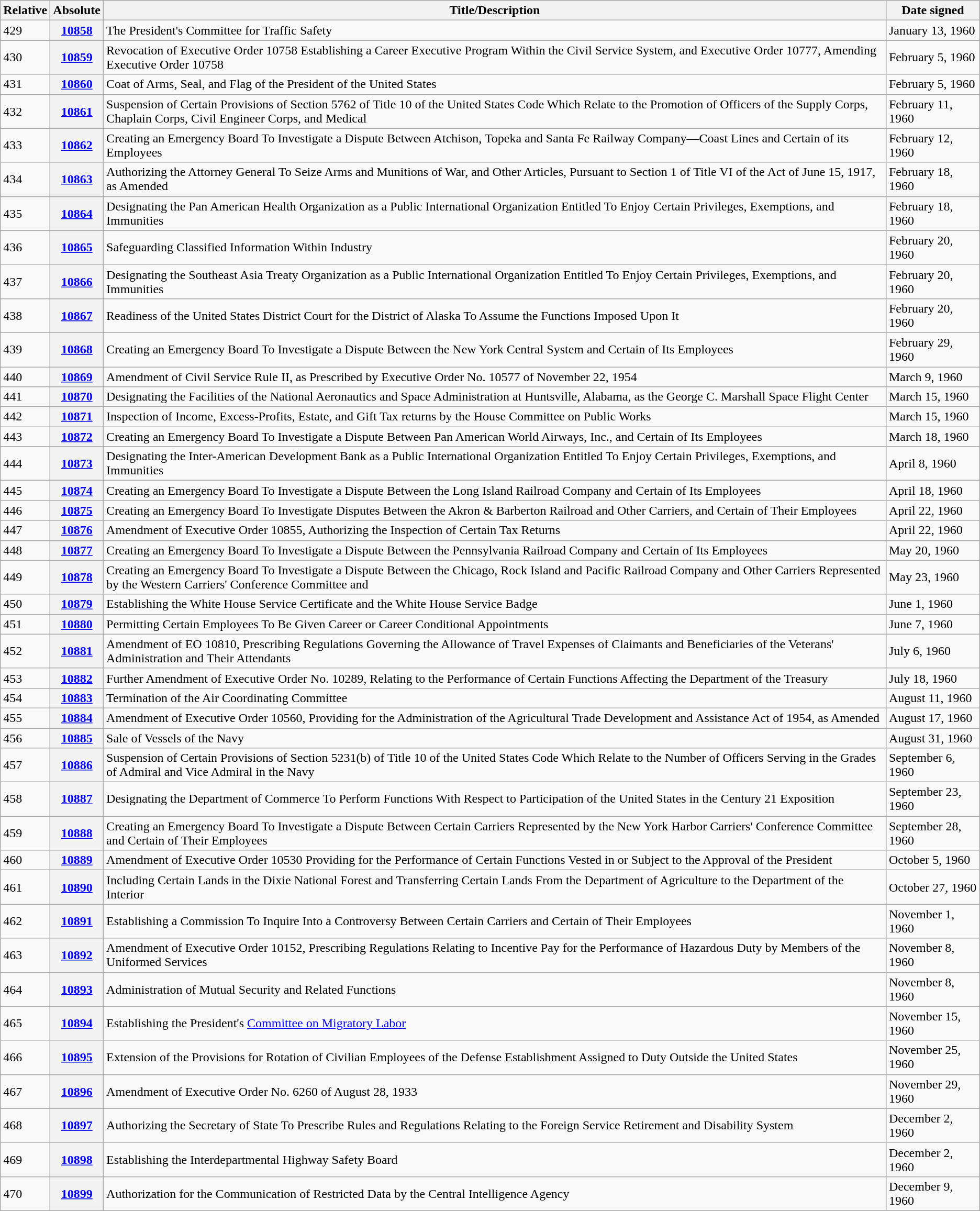<table class="wikitable">
<tr>
<th>Relative </th>
<th>Absolute </th>
<th>Title/Description</th>
<th>Date signed</th>
</tr>
<tr>
<td>429</td>
<th><a href='#'>10858</a></th>
<td>The President's Committee for Traffic Safety</td>
<td>January 13, 1960</td>
</tr>
<tr>
<td>430</td>
<th><a href='#'>10859</a></th>
<td>Revocation of Executive Order 10758 Establishing a Career Executive Program Within the Civil Service System, and Executive Order 10777, Amending Executive Order 10758</td>
<td>February 5, 1960</td>
</tr>
<tr>
<td>431</td>
<th><a href='#'>10860</a></th>
<td>Coat of Arms, Seal, and Flag of the President of the United States</td>
<td>February 5, 1960</td>
</tr>
<tr>
<td>432</td>
<th><a href='#'>10861</a></th>
<td>Suspension of Certain Provisions of Section 5762 of Title 10 of the United States Code Which Relate to the Promotion of Officers of the Supply Corps, Chaplain Corps, Civil Engineer Corps, and Medical</td>
<td>February 11, 1960</td>
</tr>
<tr>
<td>433</td>
<th><a href='#'>10862</a></th>
<td>Creating an Emergency Board To Investigate a Dispute Between Atchison, Topeka and Santa Fe Railway Company—Coast Lines and Certain of its Employees</td>
<td>February 12, 1960</td>
</tr>
<tr>
<td>434</td>
<th><a href='#'>10863</a></th>
<td>Authorizing the Attorney General To Seize Arms and Munitions of War, and Other Articles, Pursuant to Section 1 of Title VI of the Act of June 15, 1917, as Amended</td>
<td>February 18, 1960</td>
</tr>
<tr>
<td>435</td>
<th><a href='#'>10864</a></th>
<td>Designating the Pan American Health Organization as a Public International Organization Entitled To Enjoy Certain Privileges, Exemptions, and Immunities</td>
<td>February 18, 1960</td>
</tr>
<tr>
<td>436</td>
<th><a href='#'>10865</a></th>
<td>Safeguarding Classified Information Within Industry</td>
<td>February 20, 1960</td>
</tr>
<tr>
<td>437</td>
<th><a href='#'>10866</a></th>
<td>Designating the Southeast Asia Treaty Organization as a Public International Organization Entitled To Enjoy Certain Privileges, Exemptions, and Immunities</td>
<td>February 20, 1960</td>
</tr>
<tr>
<td>438</td>
<th><a href='#'>10867</a></th>
<td>Readiness of the United States District Court for the District of Alaska To Assume the Functions Imposed Upon It</td>
<td>February 20, 1960</td>
</tr>
<tr>
<td>439</td>
<th><a href='#'>10868</a></th>
<td>Creating an Emergency Board To Investigate a Dispute Between the New York Central System and Certain of Its Employees</td>
<td>February 29, 1960</td>
</tr>
<tr>
<td>440</td>
<th><a href='#'>10869</a></th>
<td>Amendment of Civil Service Rule II, as Prescribed by Executive Order No. 10577 of November 22, 1954</td>
<td>March 9, 1960</td>
</tr>
<tr>
<td>441</td>
<th><a href='#'>10870</a></th>
<td>Designating the Facilities of the National Aeronautics and Space Administration at Huntsville, Alabama, as the George C. Marshall Space Flight Center</td>
<td>March 15, 1960</td>
</tr>
<tr>
<td>442</td>
<th><a href='#'>10871</a></th>
<td>Inspection of Income, Excess-Profits, Estate, and Gift Tax returns by the House Committee on Public Works</td>
<td>March 15, 1960</td>
</tr>
<tr>
<td>443</td>
<th><a href='#'>10872</a></th>
<td>Creating an Emergency Board To Investigate a Dispute Between Pan American World Airways, Inc., and Certain of Its Employees</td>
<td>March 18, 1960</td>
</tr>
<tr>
<td>444</td>
<th><a href='#'>10873</a></th>
<td>Designating the Inter-American Development Bank as a Public International Organization Entitled To Enjoy Certain Privileges, Exemptions, and Immunities</td>
<td>April 8, 1960</td>
</tr>
<tr>
<td>445</td>
<th><a href='#'>10874</a></th>
<td>Creating an Emergency Board To Investigate a Dispute Between the Long Island Railroad Company and Certain of Its Employees</td>
<td>April 18, 1960</td>
</tr>
<tr>
<td>446</td>
<th><a href='#'>10875</a></th>
<td>Creating an Emergency Board To Investigate Disputes Between the Akron & Barberton Railroad and Other Carriers, and Certain of Their Employees</td>
<td>April 22, 1960</td>
</tr>
<tr>
<td>447</td>
<th><a href='#'>10876</a></th>
<td>Amendment of Executive Order 10855, Authorizing the Inspection of Certain Tax Returns</td>
<td>April 22, 1960</td>
</tr>
<tr>
<td>448</td>
<th><a href='#'>10877</a></th>
<td>Creating an Emergency Board To Investigate a Dispute Between the Pennsylvania Railroad Company and Certain of Its Employees</td>
<td>May 20, 1960</td>
</tr>
<tr>
<td>449</td>
<th><a href='#'>10878</a></th>
<td>Creating an Emergency Board To Investigate a Dispute Between the Chicago, Rock Island and Pacific Railroad Company and Other Carriers Represented by the Western Carriers' Conference Committee and</td>
<td>May 23, 1960</td>
</tr>
<tr>
<td>450</td>
<th><a href='#'>10879</a></th>
<td>Establishing the White House Service Certificate and the White House Service Badge</td>
<td>June 1, 1960</td>
</tr>
<tr>
<td>451</td>
<th><a href='#'>10880</a></th>
<td>Permitting Certain Employees To Be Given Career or Career Conditional Appointments</td>
<td>June 7, 1960</td>
</tr>
<tr>
<td>452</td>
<th><a href='#'>10881</a></th>
<td>Amendment of EO 10810, Prescribing Regulations Governing the Allowance of Travel Expenses of Claimants and Beneficiaries of the Veterans' Administration and Their Attendants</td>
<td>July 6, 1960</td>
</tr>
<tr>
<td>453</td>
<th><a href='#'>10882</a></th>
<td>Further Amendment of Executive Order No. 10289, Relating to the Performance of Certain Functions Affecting the Department of the Treasury</td>
<td>July 18, 1960</td>
</tr>
<tr>
<td>454</td>
<th><a href='#'>10883</a></th>
<td>Termination of the Air Coordinating Committee</td>
<td>August 11, 1960</td>
</tr>
<tr>
<td>455</td>
<th><a href='#'>10884</a></th>
<td>Amendment of Executive Order 10560, Providing for the Administration of the Agricultural Trade Development and Assistance Act of 1954, as Amended</td>
<td>August 17, 1960</td>
</tr>
<tr>
<td>456</td>
<th><a href='#'>10885</a></th>
<td>Sale of Vessels of the Navy</td>
<td>August 31, 1960</td>
</tr>
<tr>
<td>457</td>
<th><a href='#'>10886</a></th>
<td>Suspension of Certain Provisions of Section 5231(b) of Title 10 of the United States Code Which Relate to the Number of Officers Serving in the Grades of Admiral and Vice Admiral in the Navy</td>
<td>September 6, 1960</td>
</tr>
<tr>
<td>458</td>
<th><a href='#'>10887</a></th>
<td>Designating the Department of Commerce To Perform Functions With Respect to Participation of the United States in the Century 21 Exposition</td>
<td>September 23, 1960</td>
</tr>
<tr>
<td>459</td>
<th><a href='#'>10888</a></th>
<td>Creating an Emergency Board To Investigate a Dispute Between Certain Carriers Represented by the New York Harbor Carriers' Conference Committee and Certain of Their Employees</td>
<td>September 28, 1960</td>
</tr>
<tr>
<td>460</td>
<th><a href='#'>10889</a></th>
<td>Amendment of Executive Order 10530 Providing for the Performance of Certain Functions Vested in or Subject to the Approval of the President</td>
<td>October 5, 1960</td>
</tr>
<tr>
<td>461</td>
<th><a href='#'>10890</a></th>
<td>Including Certain Lands in the Dixie National Forest and Transferring Certain Lands From the Department of Agriculture to the Department of the Interior</td>
<td>October 27, 1960</td>
</tr>
<tr>
<td>462</td>
<th><a href='#'>10891</a></th>
<td>Establishing a Commission To Inquire Into a Controversy Between Certain Carriers and Certain of Their Employees</td>
<td>November 1, 1960</td>
</tr>
<tr>
<td>463</td>
<th><a href='#'>10892</a></th>
<td>Amendment of Executive Order 10152, Prescribing Regulations Relating to Incentive Pay for the Performance of Hazardous Duty by Members of the Uniformed Services</td>
<td>November 8, 1960</td>
</tr>
<tr>
<td>464</td>
<th><a href='#'>10893</a></th>
<td>Administration of Mutual Security and Related Functions</td>
<td>November 8, 1960</td>
</tr>
<tr>
<td>465</td>
<th><a href='#'>10894</a></th>
<td>Establishing the President's <a href='#'>Committee on Migratory Labor</a></td>
<td>November 15, 1960</td>
</tr>
<tr>
<td>466</td>
<th><a href='#'>10895</a></th>
<td>Extension of the Provisions for Rotation of Civilian Employees of the Defense Establishment Assigned to Duty Outside the United States</td>
<td>November 25, 1960</td>
</tr>
<tr>
<td>467</td>
<th><a href='#'>10896</a></th>
<td>Amendment of Executive Order No. 6260 of August 28, 1933</td>
<td>November 29, 1960</td>
</tr>
<tr>
<td>468</td>
<th><a href='#'>10897</a></th>
<td>Authorizing the Secretary of State To Prescribe Rules and Regulations Relating to the Foreign Service Retirement and Disability System</td>
<td>December 2, 1960</td>
</tr>
<tr>
<td>469</td>
<th><a href='#'>10898</a></th>
<td>Establishing the Interdepartmental Highway Safety Board</td>
<td>December 2, 1960</td>
</tr>
<tr>
<td>470</td>
<th><a href='#'>10899</a></th>
<td>Authorization for the Communication of Restricted Data by the Central Intelligence Agency</td>
<td>December 9, 1960</td>
</tr>
</table>
